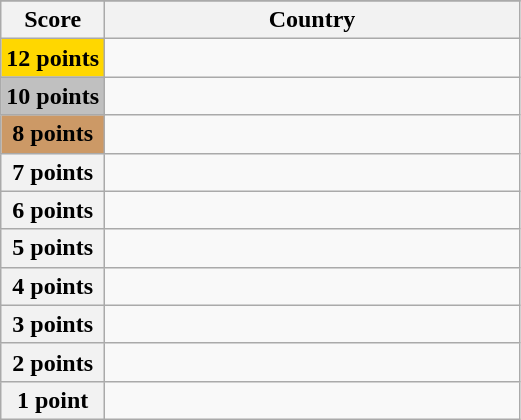<table class="wikitable">
<tr>
</tr>
<tr>
<th scope="col" width="20%">Score</th>
<th scope="col">Country</th>
</tr>
<tr>
<th scope="row" style="background:gold">12 points</th>
<td></td>
</tr>
<tr>
<th scope="row" style="background:silver">10 points</th>
<td></td>
</tr>
<tr>
<th scope="row" style="background:#CC9966">8 points</th>
<td></td>
</tr>
<tr>
<th scope="row">7 points</th>
<td></td>
</tr>
<tr>
<th scope="row">6 points</th>
<td></td>
</tr>
<tr>
<th scope="row">5 points</th>
<td></td>
</tr>
<tr>
<th scope="row">4 points</th>
<td></td>
</tr>
<tr>
<th scope="row">3 points</th>
<td></td>
</tr>
<tr>
<th scope="row">2 points</th>
<td></td>
</tr>
<tr>
<th scope="row">1 point</th>
<td></td>
</tr>
</table>
